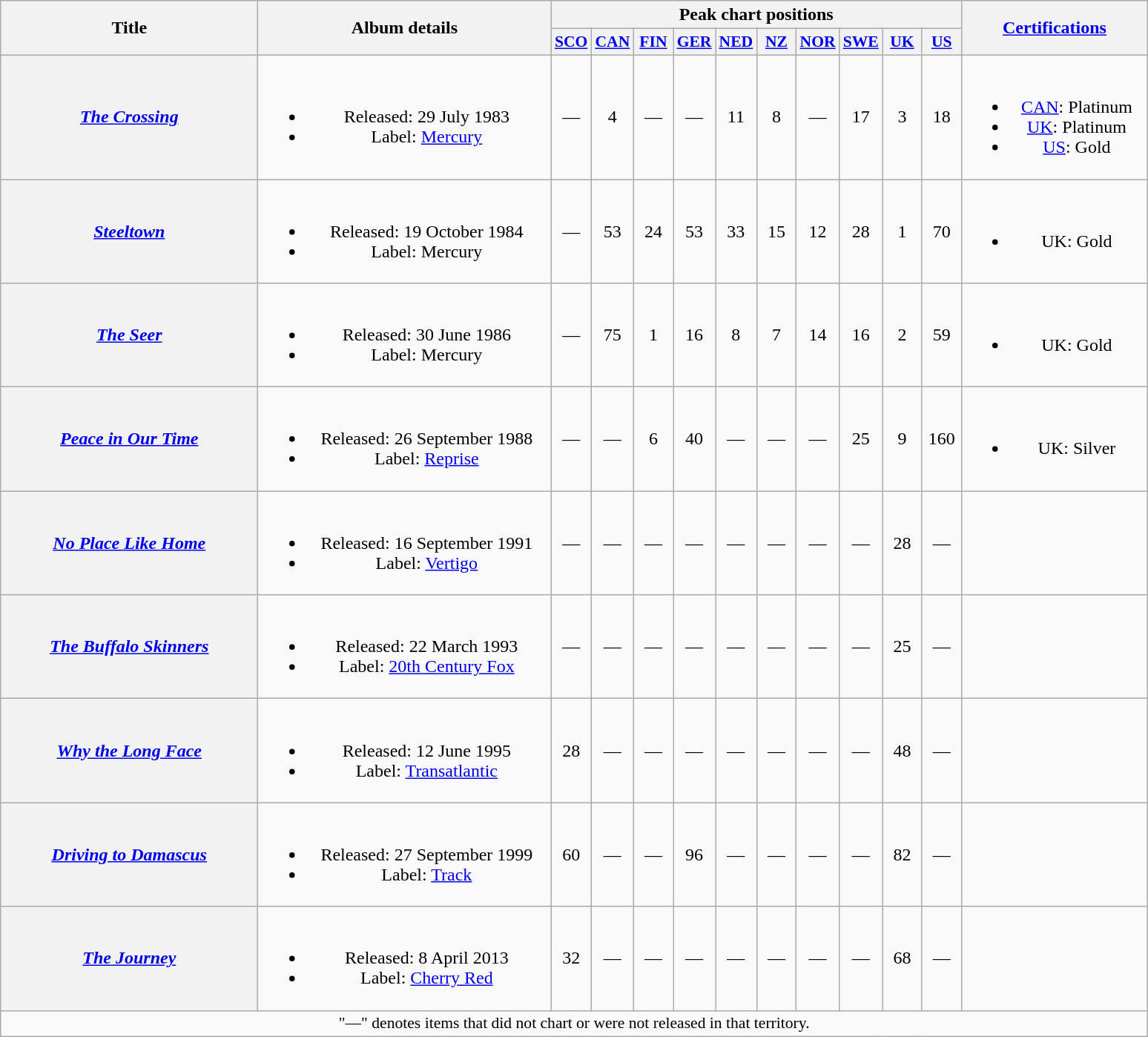<table class="wikitable plainrowheaders" style="text-align:center;">
<tr>
<th scope="col" rowspan="2" style="width:14em;">Title</th>
<th scope="col" rowspan="2" style="width:16em;">Album details</th>
<th scope="col" colspan="10">Peak chart positions</th>
<th rowspan="2" style="width:10em;"><a href='#'>Certifications</a></th>
</tr>
<tr>
<th style="width:2em;font-size:90%;"><a href='#'>SCO</a><br></th>
<th style="width:2em;font-size:90%;"><a href='#'>CAN</a><br></th>
<th style="width:2em;font-size:90%;"><a href='#'>FIN</a><br></th>
<th style="width:2em;font-size:90%;"><a href='#'>GER</a><br></th>
<th style="width:2em;font-size:90%;"><a href='#'>NED</a><br></th>
<th style="width:2em;font-size:90%;"><a href='#'>NZ</a><br></th>
<th style="width:2em;font-size:90%;"><a href='#'>NOR</a><br></th>
<th style="width:2em;font-size:90%;"><a href='#'>SWE</a><br></th>
<th style="width:2em;font-size:90%;"><a href='#'>UK</a><br></th>
<th style="width:2em;font-size:90%;"><a href='#'>US</a><br></th>
</tr>
<tr>
<th scope="row"><em><a href='#'>The Crossing</a></em></th>
<td><br><ul><li>Released: 29 July 1983</li><li>Label: <a href='#'>Mercury</a></li></ul></td>
<td>—</td>
<td>4</td>
<td>—</td>
<td>—</td>
<td>11</td>
<td>8</td>
<td>—</td>
<td>17</td>
<td>3</td>
<td>18</td>
<td><br><ul><li><a href='#'>CAN</a>: Platinum</li><li><a href='#'>UK</a>: Platinum</li><li><a href='#'>US</a>: Gold</li></ul></td>
</tr>
<tr>
<th scope="row"><em><a href='#'>Steeltown</a></em></th>
<td><br><ul><li>Released: 19 October 1984</li><li>Label: Mercury</li></ul></td>
<td>—</td>
<td>53</td>
<td>24</td>
<td>53</td>
<td>33</td>
<td>15</td>
<td>12</td>
<td>28</td>
<td>1</td>
<td>70</td>
<td><br><ul><li>UK: Gold</li></ul></td>
</tr>
<tr>
<th scope="row"><em><a href='#'>The Seer</a></em></th>
<td><br><ul><li>Released: 30 June 1986</li><li>Label: Mercury</li></ul></td>
<td>—</td>
<td>75</td>
<td>1</td>
<td>16</td>
<td>8</td>
<td>7</td>
<td>14</td>
<td>16</td>
<td>2</td>
<td>59</td>
<td><br><ul><li>UK: Gold</li></ul></td>
</tr>
<tr>
<th scope="row"><em><a href='#'>Peace in Our Time</a></em></th>
<td><br><ul><li>Released: 26 September 1988</li><li>Label: <a href='#'>Reprise</a></li></ul></td>
<td>—</td>
<td>—</td>
<td>6</td>
<td>40</td>
<td>—</td>
<td>—</td>
<td>—</td>
<td>25</td>
<td>9</td>
<td>160</td>
<td><br><ul><li>UK: Silver</li></ul></td>
</tr>
<tr>
<th scope="row"><em><a href='#'>No Place Like Home</a></em></th>
<td><br><ul><li>Released: 16 September 1991</li><li>Label: <a href='#'>Vertigo</a></li></ul></td>
<td>—</td>
<td>—</td>
<td>—</td>
<td>—</td>
<td>—</td>
<td>—</td>
<td>—</td>
<td>—</td>
<td>28</td>
<td>—</td>
<td></td>
</tr>
<tr>
<th scope="row"><em><a href='#'>The Buffalo Skinners</a></em></th>
<td><br><ul><li>Released: 22 March 1993</li><li>Label: <a href='#'>20th Century Fox</a></li></ul></td>
<td>—</td>
<td>—</td>
<td>—</td>
<td>—</td>
<td>—</td>
<td>—</td>
<td>—</td>
<td>—</td>
<td>25</td>
<td>—</td>
<td></td>
</tr>
<tr>
<th scope="row"><em><a href='#'>Why the Long Face</a></em></th>
<td><br><ul><li>Released: 12 June 1995</li><li>Label: <a href='#'>Transatlantic</a></li></ul></td>
<td>28</td>
<td>—</td>
<td>—</td>
<td>—</td>
<td>—</td>
<td>—</td>
<td>—</td>
<td>—</td>
<td>48</td>
<td>—</td>
<td></td>
</tr>
<tr>
<th scope="row"><em><a href='#'>Driving to Damascus</a></em></th>
<td><br><ul><li>Released: 27 September 1999</li><li>Label: <a href='#'>Track</a></li></ul></td>
<td>60</td>
<td>—</td>
<td>—</td>
<td>96</td>
<td>—</td>
<td>—</td>
<td>—</td>
<td>—</td>
<td>82</td>
<td>—</td>
<td></td>
</tr>
<tr>
<th scope="row"><em><a href='#'>The Journey</a></em></th>
<td><br><ul><li>Released: 8 April 2013</li><li>Label: <a href='#'>Cherry Red</a></li></ul></td>
<td>32</td>
<td>—</td>
<td>—</td>
<td>—</td>
<td>—</td>
<td>—</td>
<td>—</td>
<td>—</td>
<td>68</td>
<td>—</td>
<td></td>
</tr>
<tr>
<td align="center" colspan="15" style="font-size:90%">"—" denotes items that did not chart or were not released in that territory.</td>
</tr>
</table>
